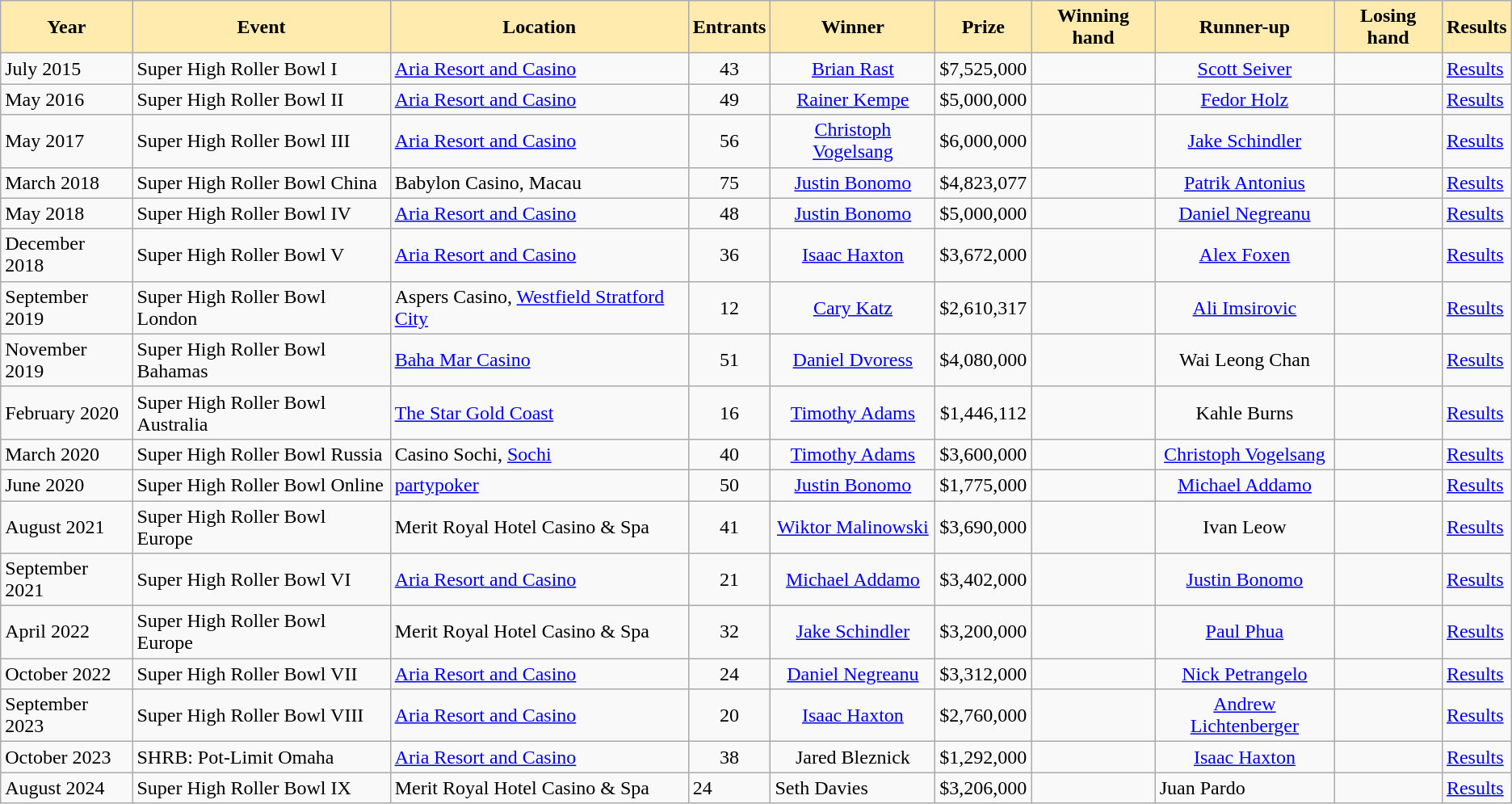<table class="wikitable sortable">
<tr>
<th style="background:#ffebad;">Year</th>
<th style="background:#ffebad;">Event</th>
<th style="background:#ffebad;">Location</th>
<th style="background:#ffebad;">Entrants</th>
<th style="background:#ffebad;">Winner</th>
<th style="background:#ffebad;">Prize</th>
<th style="background:#ffebad;">Winning hand</th>
<th style="background:#ffebad;">Runner-up</th>
<th style="background:#ffebad;">Losing hand</th>
<th style="background:#ffebad;">Results</th>
</tr>
<tr>
<td>July 2015</td>
<td>Super High Roller Bowl I</td>
<td><a href='#'>Aria Resort and Casino</a></td>
<td align=center>43</td>
<td align=center><a href='#'>Brian Rast</a></td>
<td align=center>$7,525,000</td>
<td align=center></td>
<td align=center><a href='#'>Scott Seiver</a></td>
<td align=center></td>
<td><a href='#'>Results</a></td>
</tr>
<tr>
<td>May 2016</td>
<td>Super High Roller Bowl II</td>
<td><a href='#'>Aria Resort and Casino</a></td>
<td align=center>49</td>
<td align=center><a href='#'>Rainer Kempe</a></td>
<td align=center>$5,000,000</td>
<td align=center></td>
<td align=center><a href='#'>Fedor Holz</a></td>
<td align=center></td>
<td><a href='#'>Results</a></td>
</tr>
<tr>
<td>May 2017</td>
<td>Super High Roller Bowl III</td>
<td><a href='#'>Aria Resort and Casino</a></td>
<td align=center>56</td>
<td align=center><a href='#'>Christoph Vogelsang</a></td>
<td align=center>$6,000,000</td>
<td align=center></td>
<td align=center><a href='#'>Jake Schindler</a></td>
<td align=center></td>
<td><a href='#'>Results</a></td>
</tr>
<tr>
<td>March 2018</td>
<td>Super High Roller Bowl China</td>
<td>Babylon Casino, Macau</td>
<td align=center>75</td>
<td align=center><a href='#'>Justin Bonomo</a></td>
<td align=center>$4,823,077</td>
<td align=center></td>
<td align=center><a href='#'>Patrik Antonius</a></td>
<td align=center></td>
<td><a href='#'>Results</a></td>
</tr>
<tr>
<td>May 2018</td>
<td>Super High Roller Bowl IV</td>
<td><a href='#'>Aria Resort and Casino</a></td>
<td align=center>48</td>
<td align=center><a href='#'>Justin Bonomo</a></td>
<td align=center>$5,000,000</td>
<td align=center></td>
<td align=center><a href='#'>Daniel Negreanu</a></td>
<td align=center></td>
<td><a href='#'>Results</a></td>
</tr>
<tr>
<td>December 2018</td>
<td>Super High Roller Bowl V</td>
<td><a href='#'>Aria Resort and Casino</a></td>
<td align=center>36</td>
<td align=center><a href='#'>Isaac Haxton</a></td>
<td align=center>$3,672,000</td>
<td align=center></td>
<td align=center><a href='#'>Alex Foxen</a></td>
<td align=center></td>
<td><a href='#'>Results</a></td>
</tr>
<tr>
<td>September 2019</td>
<td>Super High Roller Bowl London</td>
<td>Aspers Casino, <a href='#'>Westfield Stratford City</a></td>
<td align=center>12</td>
<td align=center><a href='#'>Cary Katz</a></td>
<td align=center>$2,610,317</td>
<td align=center></td>
<td align=center><a href='#'>Ali Imsirovic</a></td>
<td align=center></td>
<td><a href='#'>Results</a></td>
</tr>
<tr>
<td>November 2019</td>
<td>Super High Roller Bowl Bahamas</td>
<td><a href='#'>Baha Mar Casino</a></td>
<td align=center>51</td>
<td align=center><a href='#'>Daniel Dvoress</a></td>
<td align=center>$4,080,000</td>
<td align=center></td>
<td align=center>Wai Leong Chan</td>
<td align=center></td>
<td><a href='#'>Results</a></td>
</tr>
<tr>
<td>February 2020</td>
<td>Super High Roller Bowl Australia</td>
<td><a href='#'>The Star Gold Coast</a></td>
<td align=center>16</td>
<td align=center><a href='#'>Timothy Adams</a></td>
<td align=center>$1,446,112</td>
<td align=center></td>
<td align=center>Kahle Burns</td>
<td align=center></td>
<td><a href='#'>Results</a></td>
</tr>
<tr>
<td>March 2020</td>
<td>Super High Roller Bowl Russia</td>
<td>Casino Sochi, <a href='#'>Sochi</a></td>
<td align=center>40</td>
<td align=center><a href='#'>Timothy Adams</a></td>
<td align=center>$3,600,000</td>
<td align=center></td>
<td align=center><a href='#'>Christoph Vogelsang</a></td>
<td align=center></td>
<td><a href='#'>Results</a></td>
</tr>
<tr>
<td>June 2020</td>
<td>Super High Roller Bowl Online</td>
<td><a href='#'>partypoker</a></td>
<td align=center>50</td>
<td align=center><a href='#'>Justin Bonomo</a></td>
<td align=center>$1,775,000</td>
<td align=center></td>
<td align=center><a href='#'>Michael Addamo</a></td>
<td align=center></td>
<td><a href='#'>Results</a></td>
</tr>
<tr>
<td>August 2021</td>
<td>Super High Roller Bowl Europe</td>
<td>Merit Royal Hotel Casino & Spa</td>
<td align=center>41</td>
<td align=center><a href='#'>Wiktor Malinowski</a></td>
<td align=center>$3,690,000</td>
<td align=center></td>
<td align=center>Ivan Leow</td>
<td align=center></td>
<td><a href='#'>Results</a></td>
</tr>
<tr>
<td>September 2021</td>
<td>Super High Roller Bowl VI</td>
<td><a href='#'>Aria Resort and Casino</a></td>
<td align=center>21</td>
<td align=center><a href='#'>Michael Addamo</a></td>
<td align=center>$3,402,000</td>
<td align=center></td>
<td align=center><a href='#'>Justin Bonomo</a></td>
<td align=center></td>
<td><a href='#'>Results</a></td>
</tr>
<tr>
<td>April 2022</td>
<td>Super High Roller Bowl Europe</td>
<td>Merit Royal Hotel Casino & Spa</td>
<td align=center>32</td>
<td align=center><a href='#'>Jake Schindler</a></td>
<td align=center>$3,200,000</td>
<td align=center></td>
<td align=center><a href='#'>Paul Phua</a></td>
<td align=center></td>
<td><a href='#'>Results</a></td>
</tr>
<tr>
<td>October 2022</td>
<td>Super High Roller Bowl VII</td>
<td><a href='#'>Aria Resort and Casino</a></td>
<td align=center>24</td>
<td align=center><a href='#'>Daniel Negreanu</a></td>
<td align=center>$3,312,000</td>
<td align=center></td>
<td align=center><a href='#'>Nick Petrangelo</a></td>
<td align=center></td>
<td><a href='#'>Results</a></td>
</tr>
<tr>
<td>September 2023</td>
<td>Super High Roller Bowl VIII</td>
<td><a href='#'>Aria Resort and Casino</a></td>
<td align=center>20</td>
<td align=center><a href='#'>Isaac Haxton</a></td>
<td align=center>$2,760,000</td>
<td align=center></td>
<td align=center><a href='#'>Andrew Lichtenberger</a></td>
<td align=center></td>
<td><a href='#'>Results</a></td>
</tr>
<tr>
<td>October 2023</td>
<td>SHRB: Pot-Limit Omaha</td>
<td><a href='#'>Aria Resort and Casino</a></td>
<td align=center>38</td>
<td align=center>Jared Bleznick</td>
<td align=center>$1,292,000</td>
<td align=center></td>
<td align=center><a href='#'>Isaac Haxton</a></td>
<td align=center></td>
<td><a href='#'>Results</a></td>
</tr>
<tr>
<td>August 2024</td>
<td>Super High Roller Bowl IX</td>
<td>Merit Royal Hotel Casino & Spa</td>
<td>24</td>
<td>Seth Davies</td>
<td>$3,206,000</td>
<td></td>
<td>Juan Pardo</td>
<td></td>
<td><a href='#'>Results</a></td>
</tr>
</table>
